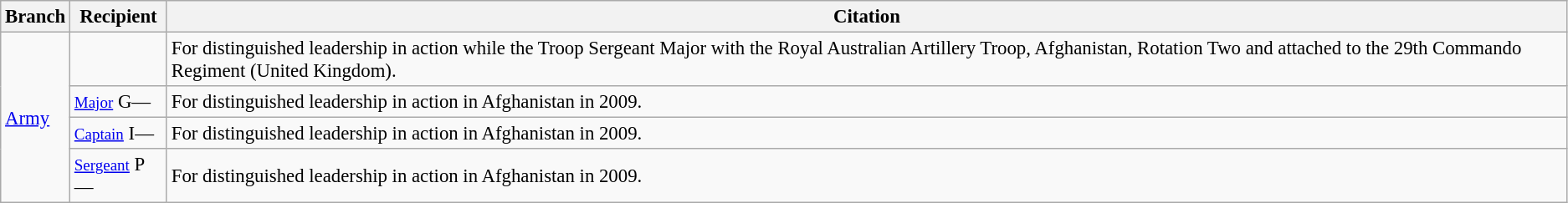<table class="wikitable" style="font-size:95%;">
<tr>
<th>Branch</th>
<th>Recipient</th>
<th>Citation</th>
</tr>
<tr>
<td rowspan="4"><a href='#'>Army</a></td>
<td></td>
<td>For distinguished leadership in action while the Troop Sergeant Major with the Royal Australian Artillery Troop, Afghanistan, Rotation Two and attached to the 29th Commando Regiment (United Kingdom).</td>
</tr>
<tr>
<td><small><a href='#'>Major</a></small> G—</td>
<td>For distinguished leadership in action in Afghanistan in 2009.</td>
</tr>
<tr>
<td><small><a href='#'>Captain</a></small> I—</td>
<td>For distinguished leadership in action in Afghanistan in 2009.</td>
</tr>
<tr>
<td><small><a href='#'>Sergeant</a></small> P—</td>
<td>For distinguished leadership in action in Afghanistan in 2009.</td>
</tr>
</table>
